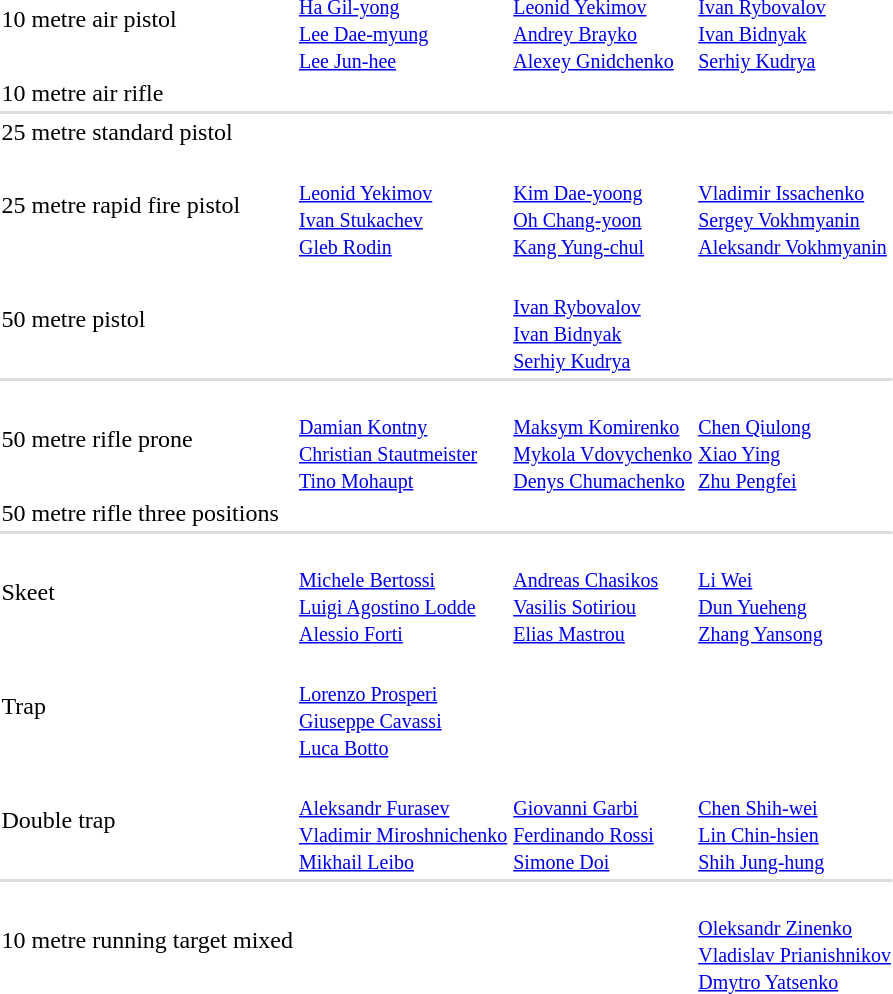<table>
<tr>
<td>10 metre air pistol</td>
<td><br><small><a href='#'>Ha Gil-yong</a><br><a href='#'>Lee Dae-myung</a><br><a href='#'>Lee Jun-hee</a></small></td>
<td><br><small><a href='#'>Leonid Yekimov</a><br><a href='#'>Andrey Brayko</a><br><a href='#'>Alexey Gnidchenko</a></small></td>
<td><br><small><a href='#'>Ivan Rybovalov</a><br><a href='#'>Ivan Bidnyak</a><br><a href='#'>Serhiy Kudrya</a></small></td>
</tr>
<tr>
<td>10 metre air rifle</td>
<td></td>
<td></td>
<td></td>
</tr>
<tr bgcolor=#DDDDDD>
<td colspan=7></td>
</tr>
<tr>
<td>25 metre standard pistol</td>
<td></td>
<td></td>
<td></td>
</tr>
<tr>
<td>25 metre rapid fire pistol</td>
<td><br><small><a href='#'>Leonid Yekimov</a><br><a href='#'>Ivan Stukachev</a><br><a href='#'>Gleb Rodin</a></small></td>
<td><br><small><a href='#'>Kim Dae-yoong</a><br><a href='#'>Oh Chang-yoon</a><br><a href='#'>Kang Yung-chul</a></small></td>
<td><br><small><a href='#'>Vladimir Issachenko</a><br><a href='#'>Sergey Vokhmyanin</a><br><a href='#'>Aleksandr Vokhmyanin</a></small></td>
</tr>
<tr>
<td>50 metre pistol</td>
<td></td>
<td><br><small><a href='#'>Ivan Rybovalov</a><br><a href='#'>Ivan Bidnyak</a><br><a href='#'>Serhiy Kudrya</a></small></td>
<td></td>
</tr>
<tr bgcolor=#DDDDDD>
<td colspan=7></td>
</tr>
<tr>
<td>50 metre rifle prone</td>
<td><br><small><a href='#'>Damian Kontny</a><br><a href='#'>Christian Stautmeister</a><br><a href='#'>Tino Mohaupt</a></small></td>
<td><br><small><a href='#'>Maksym Komirenko</a><br><a href='#'>Mykola Vdovychenko</a><br><a href='#'>Denys Chumachenko</a></small></td>
<td><br><small><a href='#'>Chen Qiulong</a><br><a href='#'>Xiao Ying</a><br><a href='#'>Zhu Pengfei</a></small></td>
</tr>
<tr>
<td>50 metre rifle three positions</td>
<td></td>
<td></td>
<td></td>
</tr>
<tr bgcolor=#DDDDDD>
<td colspan=7></td>
</tr>
<tr>
<td>Skeet</td>
<td><br><small><a href='#'>Michele Bertossi</a><br><a href='#'>Luigi Agostino Lodde</a><br><a href='#'>Alessio Forti</a></small></td>
<td><br><small><a href='#'>Andreas Chasikos</a><br><a href='#'>Vasilis Sotiriou</a><br><a href='#'>Elias Mastrou</a></small></td>
<td><br><small><a href='#'>Li Wei</a><br><a href='#'>Dun Yueheng</a><br><a href='#'>Zhang Yansong</a></small></td>
</tr>
<tr>
<td>Trap</td>
<td><br><small><a href='#'>Lorenzo Prosperi</a><br><a href='#'>Giuseppe Cavassi</a><br><a href='#'>Luca Botto</a></small></td>
<td></td>
<td></td>
</tr>
<tr>
<td>Double trap</td>
<td><br><small><a href='#'>Aleksandr Furasev</a><br><a href='#'>Vladimir Miroshnichenko</a><br><a href='#'>Mikhail Leibo</a></small></td>
<td><br><small><a href='#'>Giovanni Garbi</a><br><a href='#'>Ferdinando Rossi</a><br><a href='#'>Simone Doi</a></small></td>
<td><br><small><a href='#'>Chen Shih-wei</a><br><a href='#'>Lin Chin-hsien</a><br><a href='#'>Shih Jung-hung</a></small></td>
</tr>
<tr bgcolor=#DDDDDD>
<td colspan=7></td>
</tr>
<tr>
<td>10 metre running target mixed</td>
<td></td>
<td></td>
<td><br><small><a href='#'>Oleksandr Zinenko</a><br><a href='#'>Vladislav Prianishnikov</a><br><a href='#'>Dmytro Yatsenko</a></small></td>
</tr>
</table>
